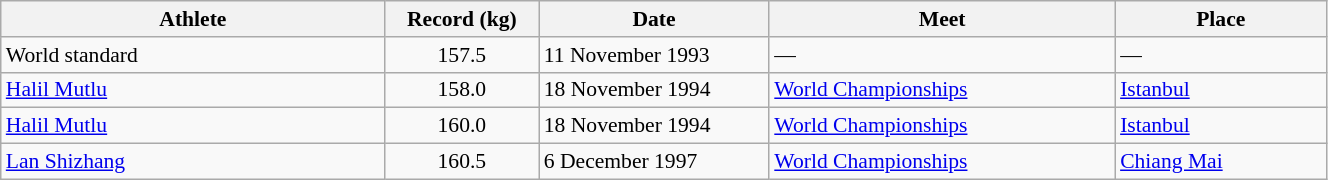<table class="wikitable" style="font-size:90%; width: 70%;">
<tr>
<th width=20%>Athlete</th>
<th width=8%>Record (kg)</th>
<th width=12%>Date</th>
<th width=18%>Meet</th>
<th width=11%>Place</th>
</tr>
<tr>
<td>World standard</td>
<td align="center">157.5</td>
<td>11 November 1993</td>
<td>—</td>
<td>—</td>
</tr>
<tr>
<td> <a href='#'>Halil Mutlu</a></td>
<td align="center">158.0</td>
<td>18 November 1994</td>
<td><a href='#'>World Championships</a></td>
<td><a href='#'>Istanbul</a></td>
</tr>
<tr>
<td> <a href='#'>Halil Mutlu</a></td>
<td align="center">160.0</td>
<td>18 November 1994</td>
<td><a href='#'>World Championships</a></td>
<td><a href='#'>Istanbul</a></td>
</tr>
<tr>
<td> <a href='#'>Lan Shizhang</a></td>
<td align="center">160.5</td>
<td>6 December 1997</td>
<td><a href='#'>World Championships</a></td>
<td><a href='#'>Chiang Mai</a></td>
</tr>
</table>
